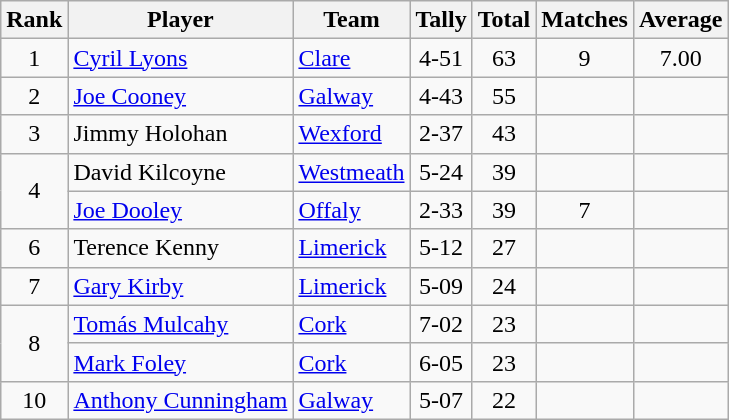<table class="wikitable">
<tr>
<th>Rank</th>
<th>Player</th>
<th>Team</th>
<th>Tally</th>
<th>Total</th>
<th>Matches</th>
<th>Average</th>
</tr>
<tr>
<td rowspan=1 align=center>1</td>
<td><a href='#'>Cyril Lyons</a></td>
<td><a href='#'>Clare</a></td>
<td align=center>4-51</td>
<td align=center>63</td>
<td align=center>9</td>
<td align=center>7.00</td>
</tr>
<tr>
<td rowspan=1 align=center>2</td>
<td><a href='#'>Joe Cooney</a></td>
<td><a href='#'>Galway</a></td>
<td align=center>4-43</td>
<td align=center>55</td>
<td align=center></td>
<td align=center></td>
</tr>
<tr>
<td rowspan=1 align=center>3</td>
<td>Jimmy Holohan</td>
<td><a href='#'>Wexford</a></td>
<td align=center>2-37</td>
<td align=center>43</td>
<td align=center></td>
<td align=center></td>
</tr>
<tr>
<td rowspan=2 align=center>4</td>
<td>David Kilcoyne</td>
<td><a href='#'>Westmeath</a></td>
<td align=center>5-24</td>
<td align=center>39</td>
<td align=center></td>
<td align=center></td>
</tr>
<tr>
<td><a href='#'>Joe Dooley</a></td>
<td><a href='#'>Offaly</a></td>
<td align=center>2-33</td>
<td align=center>39</td>
<td align=center>7</td>
<td align=center></td>
</tr>
<tr>
<td rowspan=1 align=center>6</td>
<td>Terence Kenny</td>
<td><a href='#'>Limerick</a></td>
<td align=center>5-12</td>
<td align=center>27</td>
<td align=center></td>
<td align=center></td>
</tr>
<tr>
<td rowspan=1 align=center>7</td>
<td><a href='#'>Gary Kirby</a></td>
<td><a href='#'>Limerick</a></td>
<td align=center>5-09</td>
<td align=center>24</td>
<td align=center></td>
<td align=center></td>
</tr>
<tr>
<td rowspan=2 align=center>8</td>
<td><a href='#'>Tomás Mulcahy</a></td>
<td><a href='#'>Cork</a></td>
<td align=center>7-02</td>
<td align=center>23</td>
<td align=center></td>
<td align=center></td>
</tr>
<tr>
<td><a href='#'>Mark Foley</a></td>
<td><a href='#'>Cork</a></td>
<td align=center>6-05</td>
<td align=center>23</td>
<td align=center></td>
<td align=center></td>
</tr>
<tr>
<td rowspan=1 align=center>10</td>
<td><a href='#'>Anthony Cunningham</a></td>
<td><a href='#'>Galway</a></td>
<td align=center>5-07</td>
<td align=center>22</td>
<td align=center></td>
<td align=center></td>
</tr>
</table>
